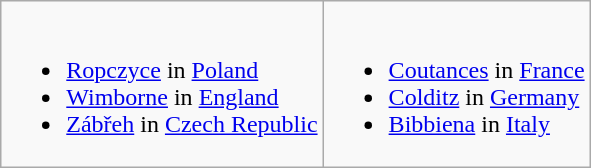<table class="wikitable">
<tr valign="top">
<td><br><ul><li> <a href='#'>Ropczyce</a> in <a href='#'>Poland</a></li><li> <a href='#'>Wimborne</a> in <a href='#'>England</a></li><li> <a href='#'>Zábřeh</a> in <a href='#'>Czech Republic</a></li></ul></td>
<td><br><ul><li> <a href='#'>Coutances</a> in <a href='#'>France</a></li><li> <a href='#'>Colditz</a> in <a href='#'>Germany</a></li><li><a href='#'>Bibbiena</a> in <a href='#'>Italy</a></li></ul></td>
</tr>
</table>
